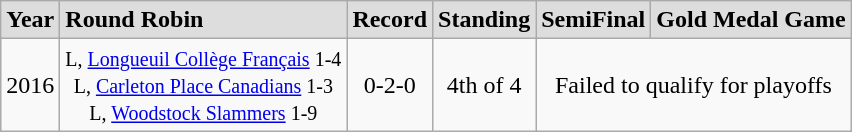<table class="wikitable">
<tr style="font-weight:bold; background-color:#dddddd;" |>
<td>Year</td>
<td>Round Robin</td>
<td>Record</td>
<td>Standing</td>
<td>SemiFinal</td>
<td>Gold Medal Game</td>
</tr>
<tr align=center>
<td>2016</td>
<td><small>L, <a href='#'>Longueuil Collège Français</a> 1-4<br>L, <a href='#'>Carleton Place Canadians</a> 1-3<br>L, <a href='#'>Woodstock Slammers</a> 1-9</small></td>
<td>0-2-0</td>
<td>4th of 4</td>
<td colspan=2>Failed to qualify for playoffs</td>
</tr>
</table>
